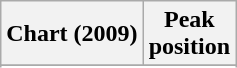<table class="wikitable sortable">
<tr>
<th align="left">Chart (2009)</th>
<th align="center">Peak<br>position</th>
</tr>
<tr>
</tr>
<tr>
</tr>
</table>
